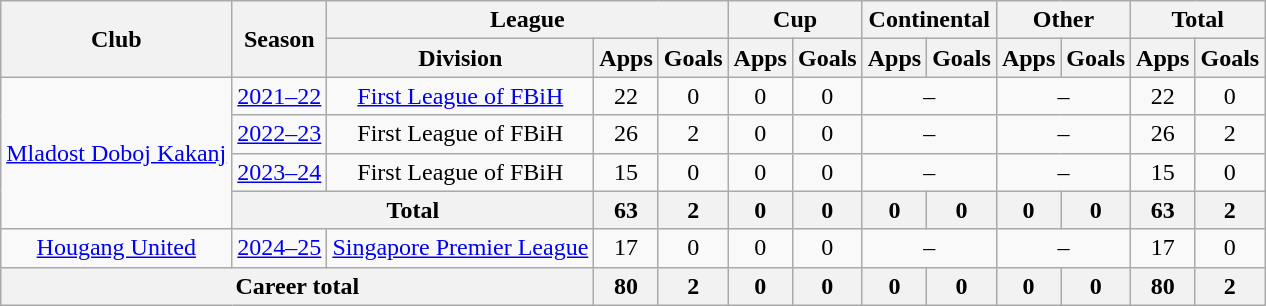<table class="wikitable" style="text-align: center;">
<tr>
<th rowspan="2">Club</th>
<th rowspan="2">Season</th>
<th colspan="3">League</th>
<th colspan="2">Cup</th>
<th colspan="2">Continental</th>
<th colspan="2">Other</th>
<th colspan="2">Total</th>
</tr>
<tr>
<th>Division</th>
<th>Apps</th>
<th>Goals</th>
<th>Apps</th>
<th>Goals</th>
<th>Apps</th>
<th>Goals</th>
<th>Apps</th>
<th>Goals</th>
<th>Apps</th>
<th>Goals</th>
</tr>
<tr>
<td rowspan=4><a href='#'>Mladost Doboj Kakanj</a></td>
<td><a href='#'>2021–22</a></td>
<td><a href='#'>First League of FBiH</a></td>
<td>22</td>
<td>0</td>
<td>0</td>
<td>0</td>
<td colspan=2>–</td>
<td colspan=2>–</td>
<td>22</td>
<td>0</td>
</tr>
<tr>
<td><a href='#'>2022–23</a></td>
<td>First League of FBiH</td>
<td>26</td>
<td>2</td>
<td>0</td>
<td>0</td>
<td colspan=2>–</td>
<td colspan=2>–</td>
<td>26</td>
<td>2</td>
</tr>
<tr>
<td><a href='#'>2023–24</a></td>
<td>First League of FBiH</td>
<td>15</td>
<td>0</td>
<td>0</td>
<td>0</td>
<td colspan=2>–</td>
<td colspan=2>–</td>
<td>15</td>
<td>0</td>
</tr>
<tr>
<th colspan=2>Total</th>
<th>63</th>
<th>2</th>
<th>0</th>
<th>0</th>
<th>0</th>
<th>0</th>
<th>0</th>
<th>0</th>
<th>63</th>
<th>2</th>
</tr>
<tr>
<td><a href='#'>Hougang United</a></td>
<td><a href='#'>2024–25</a></td>
<td><a href='#'>Singapore Premier League</a></td>
<td>17</td>
<td>0</td>
<td>0</td>
<td>0</td>
<td colspan=2>–</td>
<td colspan=2>–</td>
<td>17</td>
<td>0</td>
</tr>
<tr>
<th colspan="3">Career total</th>
<th>80</th>
<th>2</th>
<th>0</th>
<th>0</th>
<th>0</th>
<th>0</th>
<th>0</th>
<th>0</th>
<th>80</th>
<th>2</th>
</tr>
</table>
